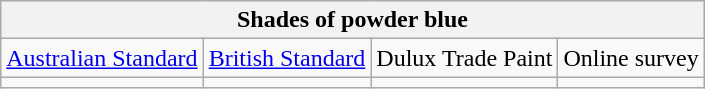<table class="wikitable" style="text-align: center;padding:0">
<tr>
<th colspan=4>Shades of powder blue</th>
</tr>
<tr>
<td><a href='#'>Australian Standard</a></td>
<td><a href='#'>British Standard</a></td>
<td>Dulux Trade Paint</td>
<td>Online survey</td>
</tr>
<tr>
<td></td>
<td></td>
<td></td>
<td></td>
</tr>
</table>
